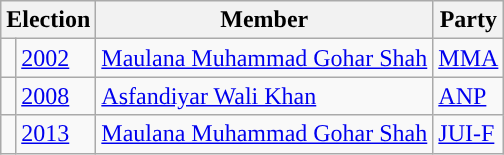<table class="wikitable">
<tr>
<th colspan="2">Election</th>
<th>Member</th>
<th>Party</th>
</tr>
<tr>
<td style="background-color: "></td>
<td><a href='#'>2002</a></td>
<td><a href='#'>Maulana Muhammad Gohar Shah</a></td>
<td><a href='#'>MMA</a></td>
</tr>
<tr>
<td style="background-color: "></td>
<td><a href='#'>2008</a></td>
<td><a href='#'>Asfandiyar Wali Khan</a></td>
<td><a href='#'>ANP</a></td>
</tr>
<tr>
<td style="background-color: "></td>
<td><a href='#'>2013</a></td>
<td><a href='#'>Maulana Muhammad Gohar Shah</a></td>
<td><a href='#'>JUI-F</a></td>
</tr>
</table>
